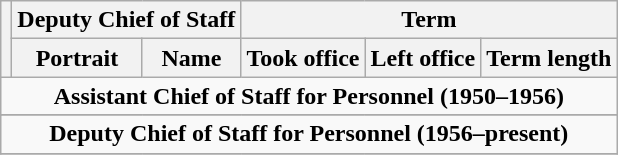<table class="wikitable sortable">
<tr>
<th rowspan=2></th>
<th colspan=2>Deputy Chief of Staff</th>
<th colspan=3>Term</th>
</tr>
<tr>
<th>Portrait</th>
<th>Name</th>
<th>Took office</th>
<th>Left office</th>
<th>Term length<br></th>
</tr>
<tr>
<td colspan="6" style="text-align:center"><strong>Assistant Chief of Staff for Personnel (1950–1956)</strong></td>
</tr>
<tr>
</tr>
<tr>
<td colspan="6" style="text-align:center"><strong>Deputy Chief of Staff for Personnel (1956–present)</strong></td>
</tr>
<tr>
</tr>
</table>
